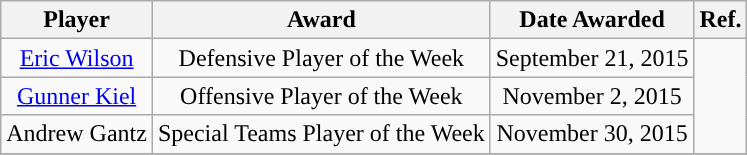<table class="wikitable sortable sortable" style="text-align: center">
<tr align=center>
<th>Player</th>
<th>Award</th>
<th>Date Awarded</th>
<th>Ref.</th>
</tr>
<tr>
<td><a href='#'>Eric Wilson</a></td>
<td>Defensive Player of the Week</td>
<td>September 21, 2015</td>
<td rowspan="3"></td>
</tr>
<tr>
<td><a href='#'>Gunner Kiel</a></td>
<td>Offensive Player of the Week</td>
<td>November 2, 2015</td>
</tr>
<tr>
<td>Andrew Gantz</td>
<td>Special Teams Player of the Week</td>
<td>November 30, 2015</td>
</tr>
<tr>
</tr>
</table>
